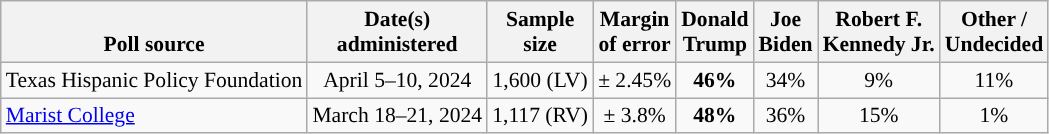<table class="wikitable sortable mw-datatable" style="font-size:90%;text-align:center;line-height:17px">
<tr style="vertical-align:bottom">
<th>Poll source</th>
<th>Date(s)<br>administered</th>
<th>Sample<br>size</th>
<th>Margin<br>of error</th>
<th class="unsortable">Donald<br>Trump<br></th>
<th class="unsortable">Joe<br>Biden<br></th>
<th class="unsortable">Robert F.<br>Kennedy Jr.<br></th>
<th class="unsortable">Other /<br>Undecided</th>
</tr>
<tr>
<td style="text-align:left;">Texas Hispanic Policy Foundation</td>
<td data-sort-value="2024-04-16">April 5–10, 2024</td>
<td>1,600 (LV)</td>
<td>± 2.45%</td>
<td style="background-color:"><strong>46%</strong></td>
<td>34%</td>
<td>9%</td>
<td>11%</td>
</tr>
<tr>
<td style="text-align:left;"><a href='#'>Marist College</a></td>
<td data-sort-value="2024-03-26">March 18–21, 2024</td>
<td>1,117 (RV)</td>
<td>± 3.8%</td>
<td style="background-color:"><strong>48%</strong></td>
<td>36%</td>
<td>15%</td>
<td>1%</td>
</tr>
</table>
